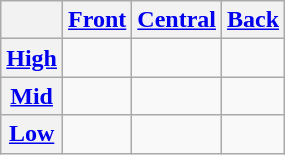<table class="wikitable">
<tr>
<th></th>
<th><a href='#'>Front</a></th>
<th><a href='#'>Central</a></th>
<th><a href='#'>Back</a></th>
</tr>
<tr>
<th><a href='#'>High</a></th>
<td> </td>
<td></td>
<td> </td>
</tr>
<tr>
<th><a href='#'>Mid</a></th>
<td> </td>
<td></td>
<td> </td>
</tr>
<tr>
<th><a href='#'>Low</a></th>
<td></td>
<td> </td>
<td></td>
</tr>
</table>
